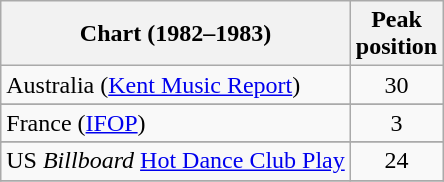<table class="wikitable sortable">
<tr>
<th>Chart (1982–1983)</th>
<th>Peak<br>position</th>
</tr>
<tr>
<td>Australia (<a href='#'>Kent Music Report</a>)</td>
<td align="center">30</td>
</tr>
<tr>
</tr>
<tr>
</tr>
<tr>
<td>France (<a href='#'>IFOP</a>)</td>
<td align="center">3</td>
</tr>
<tr>
</tr>
<tr>
</tr>
<tr>
</tr>
<tr>
</tr>
<tr>
</tr>
<tr>
</tr>
<tr>
<td>US <em>Billboard</em> <a href='#'>Hot Dance Club Play</a></td>
<td align="center">24</td>
</tr>
<tr>
</tr>
</table>
